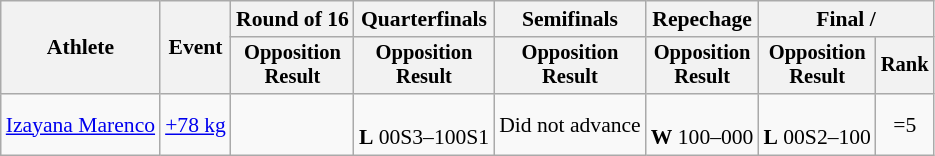<table class="wikitable" style="font-size:90%">
<tr>
<th rowspan=2>Athlete</th>
<th rowspan=2>Event</th>
<th>Round of 16</th>
<th>Quarterfinals</th>
<th>Semifinals</th>
<th>Repechage</th>
<th colspan=2>Final / </th>
</tr>
<tr style="font-size:95%">
<th>Opposition<br>Result</th>
<th>Opposition<br>Result</th>
<th>Opposition<br>Result</th>
<th>Opposition<br>Result</th>
<th>Opposition<br>Result</th>
<th>Rank</th>
</tr>
<tr align=center>
<td align=left><a href='#'>Izayana Marenco</a></td>
<td align=left><a href='#'>+78 kg</a></td>
<td></td>
<td><br><strong>L</strong> 00S3–100S1</td>
<td>Did not advance</td>
<td><br><strong>W</strong> 100–000</td>
<td><br><strong>L</strong> 00S2–100</td>
<td>=5</td>
</tr>
</table>
